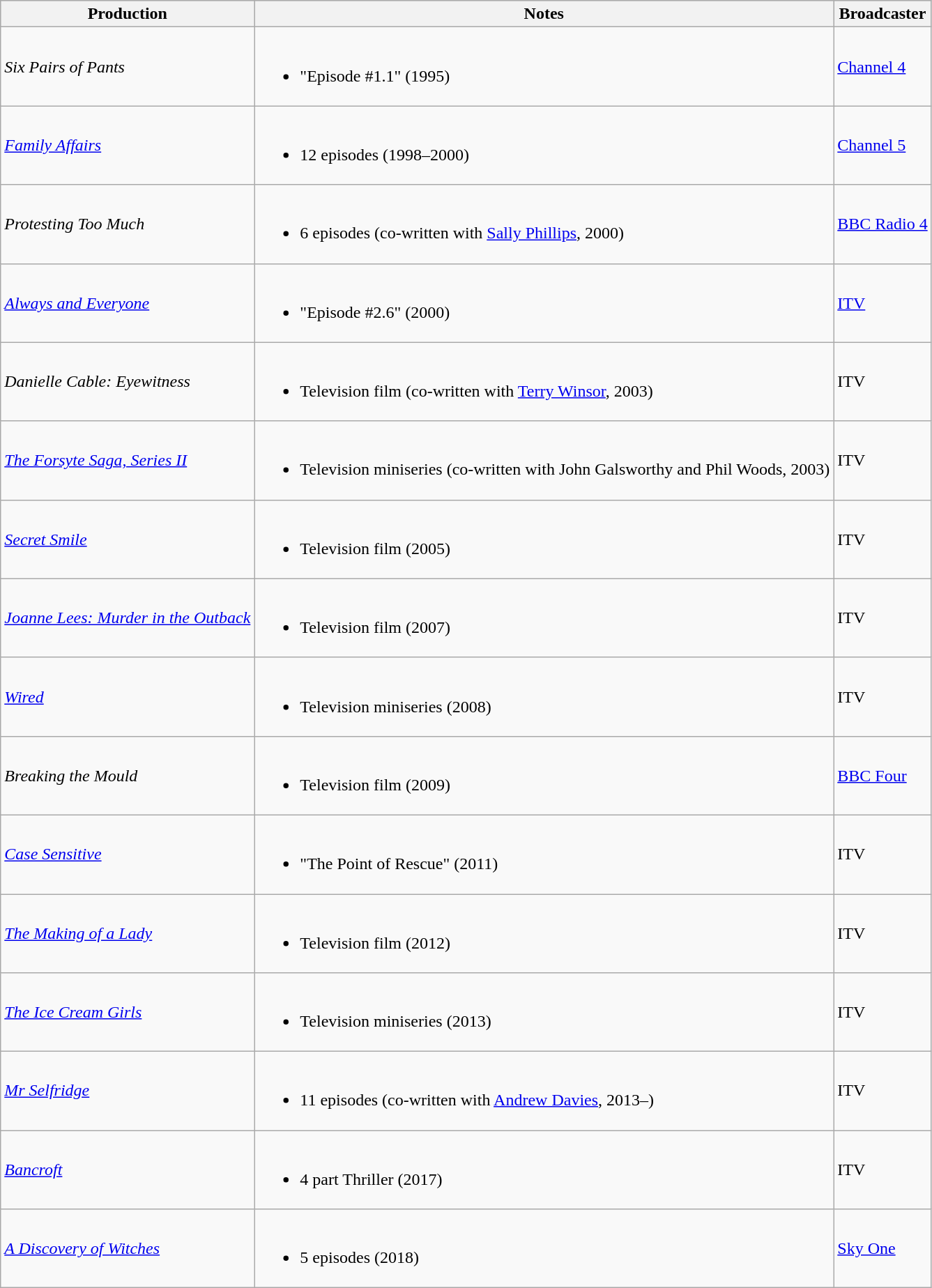<table class="wikitable">
<tr style="background:#ccc; text-align:center;">
<th>Production</th>
<th>Notes</th>
<th>Broadcaster</th>
</tr>
<tr>
<td><em>Six Pairs of Pants</em></td>
<td><br><ul><li>"Episode #1.1" (1995)</li></ul></td>
<td><a href='#'>Channel 4</a></td>
</tr>
<tr>
<td><em><a href='#'>Family Affairs</a></em></td>
<td><br><ul><li>12 episodes (1998–2000)</li></ul></td>
<td><a href='#'>Channel 5</a></td>
</tr>
<tr>
<td><em>Protesting Too Much</em></td>
<td><br><ul><li>6 episodes (co-written with <a href='#'>Sally Phillips</a>, 2000)</li></ul></td>
<td><a href='#'>BBC Radio 4</a></td>
</tr>
<tr>
<td><em><a href='#'>Always and Everyone</a></em></td>
<td><br><ul><li>"Episode #2.6" (2000)</li></ul></td>
<td><a href='#'>ITV</a></td>
</tr>
<tr>
<td><em>Danielle Cable: Eyewitness</em></td>
<td><br><ul><li>Television film (co-written with <a href='#'>Terry Winsor</a>, 2003)</li></ul></td>
<td>ITV</td>
</tr>
<tr>
<td><em><a href='#'>The Forsyte Saga, Series II</a></em></td>
<td><br><ul><li>Television miniseries (co-written with John Galsworthy and Phil Woods, 2003)</li></ul></td>
<td>ITV</td>
</tr>
<tr>
<td><em><a href='#'>Secret Smile</a></em></td>
<td><br><ul><li>Television film (2005)</li></ul></td>
<td>ITV</td>
</tr>
<tr>
<td><em><a href='#'>Joanne Lees: Murder in the Outback</a></em></td>
<td><br><ul><li>Television film (2007)</li></ul></td>
<td>ITV</td>
</tr>
<tr>
<td><em><a href='#'>Wired</a></em></td>
<td><br><ul><li>Television miniseries (2008)</li></ul></td>
<td>ITV</td>
</tr>
<tr>
<td><em>Breaking the Mould</em></td>
<td><br><ul><li>Television film (2009)</li></ul></td>
<td><a href='#'>BBC Four</a></td>
</tr>
<tr>
<td><em><a href='#'>Case Sensitive</a></em></td>
<td><br><ul><li>"The Point of Rescue" (2011)</li></ul></td>
<td>ITV</td>
</tr>
<tr>
<td><em><a href='#'>The Making of a Lady</a></em></td>
<td><br><ul><li>Television film (2012)</li></ul></td>
<td>ITV</td>
</tr>
<tr>
<td><em><a href='#'>The Ice Cream Girls</a></em></td>
<td><br><ul><li>Television miniseries (2013)</li></ul></td>
<td>ITV</td>
</tr>
<tr>
<td><em><a href='#'>Mr Selfridge</a></em></td>
<td><br><ul><li>11 episodes (co-written with <a href='#'>Andrew Davies</a>, 2013–)</li></ul></td>
<td>ITV</td>
</tr>
<tr>
<td><em><a href='#'>Bancroft</a></em></td>
<td><br><ul><li>4 part Thriller (2017)</li></ul></td>
<td>ITV</td>
</tr>
<tr>
<td><em><a href='#'>A Discovery of Witches</a></em></td>
<td><br><ul><li>5 episodes (2018)</li></ul></td>
<td><a href='#'>Sky One</a></td>
</tr>
</table>
